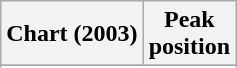<table class="wikitable sortable">
<tr>
<th align="left">Chart (2003)</th>
<th align="center">Peak<br>position</th>
</tr>
<tr>
</tr>
<tr>
</tr>
</table>
